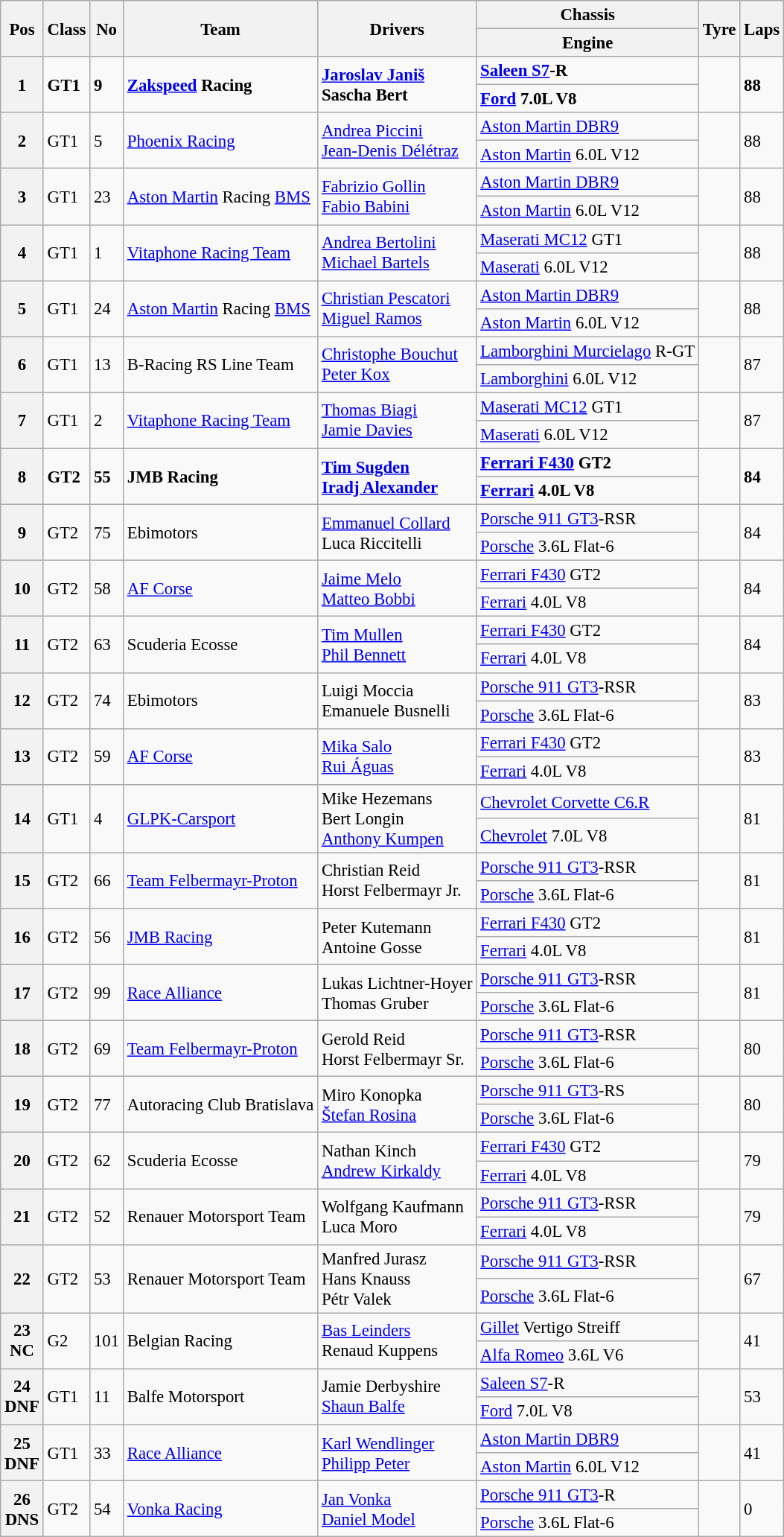<table class="wikitable" style="font-size: 95%;">
<tr>
<th rowspan=2>Pos</th>
<th rowspan=2>Class</th>
<th rowspan=2>No</th>
<th rowspan=2>Team</th>
<th rowspan=2>Drivers</th>
<th>Chassis</th>
<th rowspan=2>Tyre</th>
<th rowspan=2>Laps</th>
</tr>
<tr>
<th>Engine</th>
</tr>
<tr style="font-weight:bold">
<th rowspan=2>1</th>
<td rowspan=2>GT1</td>
<td rowspan=2>9</td>
<td rowspan=2> <a href='#'>Zakspeed</a> Racing</td>
<td rowspan=2> <a href='#'>Jaroslav Janiš</a><br> Sascha Bert</td>
<td><a href='#'>Saleen S7</a>-R</td>
<td rowspan=2></td>
<td rowspan=2>88</td>
</tr>
<tr style="font-weight:bold">
<td><a href='#'>Ford</a> 7.0L V8</td>
</tr>
<tr>
<th rowspan=2>2</th>
<td rowspan=2>GT1</td>
<td rowspan=2>5</td>
<td rowspan=2> <a href='#'>Phoenix Racing</a></td>
<td rowspan=2> <a href='#'>Andrea Piccini</a><br> <a href='#'>Jean-Denis Délétraz</a></td>
<td><a href='#'>Aston Martin DBR9</a></td>
<td rowspan=2></td>
<td rowspan=2>88</td>
</tr>
<tr>
<td><a href='#'>Aston Martin</a> 6.0L V12</td>
</tr>
<tr>
<th rowspan=2>3</th>
<td rowspan=2>GT1</td>
<td rowspan=2>23</td>
<td rowspan=2> <a href='#'>Aston Martin</a> Racing <a href='#'>BMS</a></td>
<td rowspan=2> <a href='#'>Fabrizio Gollin</a><br> <a href='#'>Fabio Babini</a></td>
<td><a href='#'>Aston Martin DBR9</a></td>
<td rowspan=2></td>
<td rowspan=2>88</td>
</tr>
<tr>
<td><a href='#'>Aston Martin</a> 6.0L V12</td>
</tr>
<tr>
<th rowspan=2>4</th>
<td rowspan=2>GT1</td>
<td rowspan=2>1</td>
<td rowspan=2> <a href='#'>Vitaphone Racing Team</a></td>
<td rowspan=2> <a href='#'>Andrea Bertolini</a><br> <a href='#'>Michael Bartels</a></td>
<td><a href='#'>Maserati MC12</a> GT1</td>
<td rowspan=2></td>
<td rowspan=2>88</td>
</tr>
<tr>
<td><a href='#'>Maserati</a> 6.0L V12</td>
</tr>
<tr>
<th rowspan=2>5</th>
<td rowspan=2>GT1</td>
<td rowspan=2>24</td>
<td rowspan=2> <a href='#'>Aston Martin</a> Racing <a href='#'>BMS</a></td>
<td rowspan=2> <a href='#'>Christian Pescatori</a><br> <a href='#'>Miguel Ramos</a></td>
<td><a href='#'>Aston Martin DBR9</a></td>
<td rowspan=2></td>
<td rowspan=2>88</td>
</tr>
<tr>
<td><a href='#'>Aston Martin</a> 6.0L V12</td>
</tr>
<tr>
<th rowspan=2>6</th>
<td rowspan=2>GT1</td>
<td rowspan=2>13</td>
<td rowspan=2> B-Racing RS Line Team</td>
<td rowspan=2> <a href='#'>Christophe Bouchut</a><br> <a href='#'>Peter Kox</a></td>
<td><a href='#'>Lamborghini Murcielago</a> R-GT</td>
<td rowspan=2></td>
<td rowspan=2>87</td>
</tr>
<tr>
<td><a href='#'>Lamborghini</a> 6.0L V12</td>
</tr>
<tr>
<th rowspan=2>7</th>
<td rowspan=2>GT1</td>
<td rowspan=2>2</td>
<td rowspan=2> <a href='#'>Vitaphone Racing Team</a></td>
<td rowspan=2> <a href='#'>Thomas Biagi</a><br> <a href='#'>Jamie Davies</a></td>
<td><a href='#'>Maserati MC12</a> GT1</td>
<td rowspan=2></td>
<td rowspan=2>87</td>
</tr>
<tr>
<td><a href='#'>Maserati</a> 6.0L V12</td>
</tr>
<tr style="font-weight:bold">
<th rowspan=2>8</th>
<td rowspan=2>GT2</td>
<td rowspan=2>55</td>
<td rowspan=2> JMB Racing</td>
<td rowspan=2> <a href='#'>Tim Sugden</a><br> <a href='#'>Iradj Alexander</a></td>
<td><a href='#'>Ferrari F430</a> GT2</td>
<td rowspan=2></td>
<td rowspan=2>84</td>
</tr>
<tr style="font-weight:bold">
<td><a href='#'>Ferrari</a> 4.0L V8</td>
</tr>
<tr>
<th rowspan=2>9</th>
<td rowspan=2>GT2</td>
<td rowspan=2>75</td>
<td rowspan=2> Ebimotors</td>
<td rowspan=2> <a href='#'>Emmanuel Collard</a><br> Luca Riccitelli</td>
<td><a href='#'>Porsche 911 GT3</a>-RSR</td>
<td rowspan=2></td>
<td rowspan=2>84</td>
</tr>
<tr>
<td><a href='#'>Porsche</a> 3.6L Flat-6</td>
</tr>
<tr>
<th rowspan=2>10</th>
<td rowspan=2>GT2</td>
<td rowspan=2>58</td>
<td rowspan=2> <a href='#'>AF Corse</a></td>
<td rowspan=2> <a href='#'>Jaime Melo</a><br> <a href='#'>Matteo Bobbi</a></td>
<td><a href='#'>Ferrari F430</a> GT2</td>
<td rowspan=2></td>
<td rowspan=2>84</td>
</tr>
<tr>
<td><a href='#'>Ferrari</a> 4.0L V8</td>
</tr>
<tr>
<th rowspan=2>11</th>
<td rowspan=2>GT2</td>
<td rowspan=2>63</td>
<td rowspan=2> Scuderia Ecosse</td>
<td rowspan=2> <a href='#'>Tim Mullen</a><br> <a href='#'>Phil Bennett</a></td>
<td><a href='#'>Ferrari F430</a> GT2</td>
<td rowspan=2></td>
<td rowspan=2>84</td>
</tr>
<tr>
<td><a href='#'>Ferrari</a> 4.0L V8</td>
</tr>
<tr>
<th rowspan=2>12</th>
<td rowspan=2>GT2</td>
<td rowspan=2>74</td>
<td rowspan=2> Ebimotors</td>
<td rowspan=2> Luigi Moccia<br> Emanuele Busnelli</td>
<td><a href='#'>Porsche 911 GT3</a>-RSR</td>
<td rowspan=2></td>
<td rowspan=2>83</td>
</tr>
<tr>
<td><a href='#'>Porsche</a> 3.6L Flat-6</td>
</tr>
<tr>
<th rowspan=2>13</th>
<td rowspan=2>GT2</td>
<td rowspan=2>59</td>
<td rowspan=2> <a href='#'>AF Corse</a></td>
<td rowspan=2> <a href='#'>Mika Salo</a><br> <a href='#'>Rui Águas</a></td>
<td><a href='#'>Ferrari F430</a> GT2</td>
<td rowspan=2></td>
<td rowspan=2>83</td>
</tr>
<tr>
<td><a href='#'>Ferrari</a> 4.0L V8</td>
</tr>
<tr>
<th rowspan=2>14</th>
<td rowspan=2>GT1</td>
<td rowspan=2>4</td>
<td rowspan=2> <a href='#'>GLPK-Carsport</a></td>
<td rowspan=2> Mike Hezemans<br> Bert Longin<br> <a href='#'>Anthony Kumpen</a></td>
<td><a href='#'>Chevrolet Corvette C6.R</a></td>
<td rowspan=2></td>
<td rowspan=2>81</td>
</tr>
<tr>
<td><a href='#'>Chevrolet</a> 7.0L V8</td>
</tr>
<tr>
<th rowspan=2>15</th>
<td rowspan=2>GT2</td>
<td rowspan=2>66</td>
<td rowspan=2> <a href='#'>Team Felbermayr-Proton</a></td>
<td rowspan=2> Christian Reid<br> Horst Felbermayr Jr.</td>
<td><a href='#'>Porsche 911 GT3</a>-RSR</td>
<td rowspan=2></td>
<td rowspan=2>81</td>
</tr>
<tr>
<td><a href='#'>Porsche</a> 3.6L Flat-6</td>
</tr>
<tr>
<th rowspan=2>16</th>
<td rowspan=2>GT2</td>
<td rowspan=2>56</td>
<td rowspan=2> <a href='#'>JMB Racing</a></td>
<td rowspan=2> Peter Kutemann<br> Antoine Gosse</td>
<td><a href='#'>Ferrari F430</a> GT2</td>
<td rowspan=2></td>
<td rowspan=2>81</td>
</tr>
<tr>
<td><a href='#'>Ferrari</a> 4.0L V8</td>
</tr>
<tr>
<th rowspan=2>17</th>
<td rowspan=2>GT2</td>
<td rowspan=2>99</td>
<td rowspan=2> <a href='#'>Race Alliance</a></td>
<td rowspan=2> Lukas Lichtner-Hoyer<br> Thomas Gruber</td>
<td><a href='#'>Porsche 911 GT3</a>-RSR</td>
<td rowspan=2></td>
<td rowspan=2>81</td>
</tr>
<tr>
<td><a href='#'>Porsche</a> 3.6L Flat-6</td>
</tr>
<tr>
<th rowspan=2>18</th>
<td rowspan=2>GT2</td>
<td rowspan=2>69</td>
<td rowspan=2> <a href='#'>Team Felbermayr-Proton</a></td>
<td rowspan=2> Gerold Reid<br> Horst Felbermayr Sr.</td>
<td><a href='#'>Porsche 911 GT3</a>-RSR</td>
<td rowspan=2></td>
<td rowspan=2>80</td>
</tr>
<tr>
<td><a href='#'>Porsche</a> 3.6L Flat-6</td>
</tr>
<tr>
<th rowspan=2>19</th>
<td rowspan=2>GT2</td>
<td rowspan=2>77</td>
<td rowspan=2> Autoracing Club Bratislava</td>
<td rowspan=2> Miro Konopka<br> <a href='#'>Štefan Rosina</a></td>
<td><a href='#'>Porsche 911 GT3</a>-RS</td>
<td rowspan=2></td>
<td rowspan=2>80</td>
</tr>
<tr>
<td><a href='#'>Porsche</a> 3.6L Flat-6</td>
</tr>
<tr>
<th rowspan=2>20</th>
<td rowspan=2>GT2</td>
<td rowspan=2>62</td>
<td rowspan=2> Scuderia Ecosse</td>
<td rowspan=2> Nathan Kinch<br> <a href='#'>Andrew Kirkaldy</a></td>
<td><a href='#'>Ferrari F430</a> GT2</td>
<td rowspan=2></td>
<td rowspan=2>79</td>
</tr>
<tr>
<td><a href='#'>Ferrari</a> 4.0L V8</td>
</tr>
<tr>
<th rowspan=2>21</th>
<td rowspan=2>GT2</td>
<td rowspan=2>52</td>
<td rowspan=2> Renauer Motorsport Team</td>
<td rowspan=2> Wolfgang Kaufmann<br> Luca Moro</td>
<td><a href='#'>Porsche 911 GT3</a>-RSR</td>
<td rowspan=2></td>
<td rowspan=2>79</td>
</tr>
<tr>
<td><a href='#'>Ferrari</a> 4.0L V8</td>
</tr>
<tr>
<th rowspan=2>22</th>
<td rowspan=2>GT2</td>
<td rowspan=2>53</td>
<td rowspan=2> Renauer Motorsport Team</td>
<td rowspan=2> Manfred Jurasz<br> Hans Knauss<br> Pétr Valek</td>
<td><a href='#'>Porsche 911 GT3</a>-RSR</td>
<td rowspan=2></td>
<td rowspan=2>67</td>
</tr>
<tr>
<td><a href='#'>Porsche</a> 3.6L Flat-6</td>
</tr>
<tr>
<th rowspan=2>23<br>NC</th>
<td rowspan=2>G2</td>
<td rowspan=2>101</td>
<td rowspan=2> Belgian Racing</td>
<td rowspan=2> <a href='#'>Bas Leinders</a><br> Renaud Kuppens</td>
<td><a href='#'>Gillet</a> Vertigo Streiff</td>
<td rowspan=2></td>
<td rowspan=2>41</td>
</tr>
<tr>
<td><a href='#'>Alfa Romeo</a> 3.6L V6</td>
</tr>
<tr>
<th rowspan=2>24<br>DNF</th>
<td rowspan=2>GT1</td>
<td rowspan=2>11</td>
<td rowspan=2> Balfe Motorsport</td>
<td rowspan=2> Jamie Derbyshire<br> <a href='#'>Shaun Balfe</a></td>
<td><a href='#'>Saleen S7</a>-R</td>
<td rowspan=2></td>
<td rowspan=2>53</td>
</tr>
<tr>
<td><a href='#'>Ford</a> 7.0L V8</td>
</tr>
<tr>
<th rowspan=2>25<br>DNF</th>
<td rowspan=2>GT1</td>
<td rowspan=2>33</td>
<td rowspan=2> <a href='#'>Race Alliance</a></td>
<td rowspan=2> <a href='#'>Karl Wendlinger</a><br> <a href='#'>Philipp Peter</a></td>
<td><a href='#'>Aston Martin DBR9</a></td>
<td rowspan=2></td>
<td rowspan=2>41</td>
</tr>
<tr>
<td><a href='#'>Aston Martin</a> 6.0L V12</td>
</tr>
<tr>
<th rowspan=2>26<br>DNS</th>
<td rowspan=2>GT2</td>
<td rowspan=2>54</td>
<td rowspan=2> <a href='#'>Vonka Racing</a></td>
<td rowspan=2> <a href='#'>Jan Vonka</a><br> <a href='#'>Daniel Model</a></td>
<td><a href='#'>Porsche 911 GT3</a>-R</td>
<td rowspan=2></td>
<td rowspan=2>0</td>
</tr>
<tr>
<td><a href='#'>Porsche</a> 3.6L Flat-6</td>
</tr>
</table>
